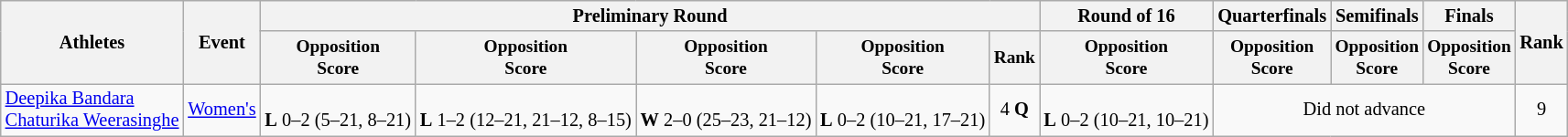<table class=wikitable style=font-size:85%;text-align:center>
<tr>
<th rowspan=2>Athletes</th>
<th rowspan=2>Event</th>
<th colspan=5>Preliminary Round</th>
<th>Round of 16</th>
<th>Quarterfinals</th>
<th>Semifinals</th>
<th>Finals</th>
<th rowspan=2>Rank</th>
</tr>
<tr style=font-size:95%>
<th>Opposition<br>Score</th>
<th>Opposition<br>Score</th>
<th>Opposition<br>Score</th>
<th>Opposition<br>Score</th>
<th>Rank</th>
<th>Opposition<br>Score</th>
<th>Opposition<br>Score</th>
<th>Opposition<br>Score</th>
<th>Opposition<br>Score</th>
</tr>
<tr align=center>
<td align=left><a href='#'>Deepika Bandara</a><br><a href='#'>Chaturika Weerasinghe</a></td>
<td align=left><a href='#'>Women's</a></td>
<td><br><strong>L</strong> 0–2 (5–21, 8–21)</td>
<td><br><strong>L</strong> 1–2 (12–21, 21–12, 8–15)</td>
<td><br><strong>W</strong> 2–0 (25–23, 21–12)</td>
<td><br><strong>L</strong> 0–2 (10–21, 17–21)</td>
<td>4 <strong>Q</strong></td>
<td><br><strong>L</strong> 0–2 (10–21, 10–21)</td>
<td colspan=3>Did not advance</td>
<td>9</td>
</tr>
</table>
